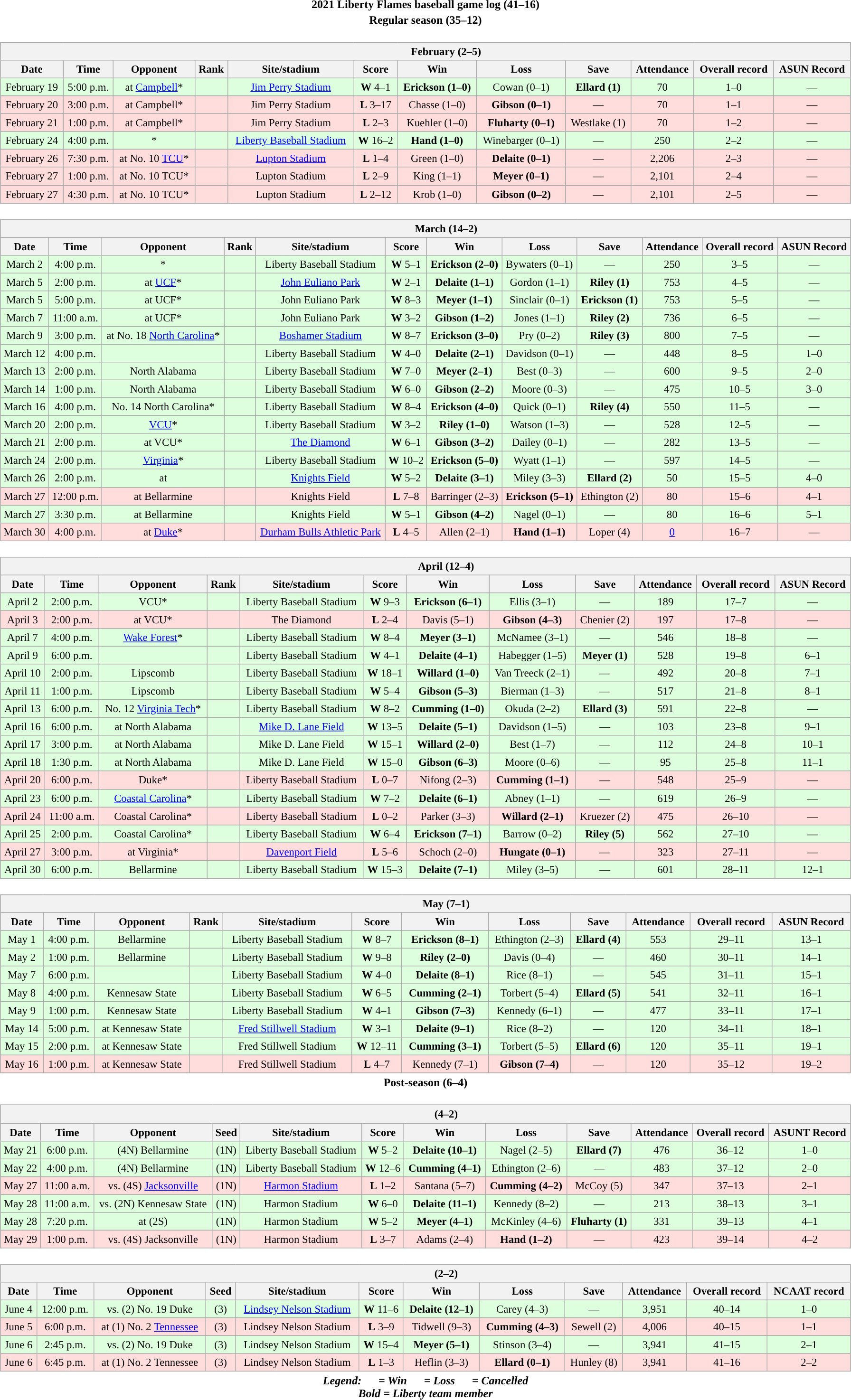<table class="toccolours" width=95% style="clear:both; margin:1.5em auto; text-align:center;">
<tr>
<th colspan=2>2021 Liberty Flames baseball game log (41–16)</th>
</tr>
<tr>
<th colspan=2>Regular season (35–12)</th>
</tr>
<tr valign="top">
<td><br><table class="wikitable collapsible collapsed" style="margin:auto; width:100%; text-align:center; font-size:95%">
<tr>
<th colspan=12 style="padding-left:4em;">February (2–5)</th>
</tr>
<tr>
<th>Date</th>
<th>Time</th>
<th>Opponent</th>
<th>Rank</th>
<th>Site/stadium</th>
<th>Score</th>
<th>Win</th>
<th>Loss</th>
<th>Save</th>
<th>Attendance</th>
<th>Overall record</th>
<th>ASUN Record</th>
</tr>
<tr align="center" bgcolor="ddffdd">
<td>February 19</td>
<td>5:00 p.m.</td>
<td>at <a href='#'>Campbell</a>*</td>
<td></td>
<td><a href='#'>Jim Perry Stadium</a><br></td>
<td><strong>W</strong> 4–1</td>
<td><strong>Erickson (1–0)</strong></td>
<td>Cowan (0–1)</td>
<td><strong>Ellard (1)</strong></td>
<td>70</td>
<td>1–0</td>
<td>—</td>
</tr>
<tr bgcolor="ffdddd">
<td>February 20</td>
<td>3:00 p.m.</td>
<td>at Campbell*</td>
<td></td>
<td>Jim Perry Stadium</td>
<td><strong>L</strong> 3–17</td>
<td>Chasse (1–0)</td>
<td><strong>Gibson (0–1)</strong></td>
<td>—</td>
<td>70</td>
<td>1–1</td>
<td>—</td>
</tr>
<tr bgcolor="ffdddd">
<td>February 21</td>
<td>1:00 p.m.</td>
<td>at Campbell*</td>
<td></td>
<td>Jim Perry Stadium</td>
<td><strong>L</strong> 2–3</td>
<td>Kuehler (1–0)</td>
<td><strong>Fluharty (0–1)</strong></td>
<td>Westlake (1)</td>
<td>70</td>
<td>1–2</td>
<td>—</td>
</tr>
<tr align="center" bgcolor="ddffdd">
<td>February 24</td>
<td>4:00 p.m.</td>
<td>*</td>
<td></td>
<td><a href='#'>Liberty Baseball Stadium</a><br></td>
<td><strong>W</strong> 16–2</td>
<td><strong>Hand (1–0)</strong></td>
<td>Winebarger (0–1)</td>
<td>—</td>
<td>250</td>
<td>2–2</td>
<td>—</td>
</tr>
<tr bgcolor="ffdddd">
<td>February 26</td>
<td>7:30 p.m.</td>
<td>at No. 10 <a href='#'>TCU</a>*</td>
<td></td>
<td><a href='#'>Lupton Stadium</a><br></td>
<td><strong>L</strong> 1–4</td>
<td>Green (1–0)</td>
<td><strong>Delaite (0–1)</strong></td>
<td>—</td>
<td>2,206</td>
<td>2–3</td>
<td>—</td>
</tr>
<tr bgcolor="ffdddd">
<td>February 27</td>
<td>1:00 p.m.</td>
<td>at No. 10 TCU*</td>
<td></td>
<td>Lupton Stadium</td>
<td><strong>L</strong> 2–9</td>
<td>King (1–1)</td>
<td><strong>Meyer (0–1)</strong></td>
<td>—</td>
<td>2,101</td>
<td>2–4</td>
<td>—</td>
</tr>
<tr bgcolor="ffdddd">
<td>February 27</td>
<td>4:30 p.m.</td>
<td>at No. 10 TCU*</td>
<td></td>
<td>Lupton Stadium</td>
<td><strong>L</strong> 2–12</td>
<td>Krob (1–0)</td>
<td><strong>Gibson (0–2)</strong></td>
<td>—</td>
<td>2,101</td>
<td>2–5</td>
<td>—</td>
</tr>
</table>
</td>
</tr>
<tr>
<td><br><table class="wikitable collapsible collapsed" style="margin:auto; width:100%; text-align:center; font-size:95%">
<tr>
<th colspan=12 style="padding-left:4em;">March (14–2)</th>
</tr>
<tr>
<th>Date</th>
<th>Time</th>
<th>Opponent</th>
<th>Rank</th>
<th>Site/stadium</th>
<th>Score</th>
<th>Win</th>
<th>Loss</th>
<th>Save</th>
<th>Attendance</th>
<th>Overall record</th>
<th>ASUN Record</th>
</tr>
<tr align="center" bgcolor="ddffdd">
<td>March 2</td>
<td>4:00 p.m.</td>
<td>*</td>
<td></td>
<td>Liberty Baseball Stadium</td>
<td><strong>W</strong> 5–1</td>
<td><strong>Erickson (2–0)</strong></td>
<td>Bywaters (0–1)</td>
<td>—</td>
<td>250</td>
<td>3–5</td>
<td>—</td>
</tr>
<tr align="center" bgcolor="ddffdd">
<td>March 5</td>
<td>2:00 p.m.</td>
<td>at <a href='#'>UCF</a>*</td>
<td></td>
<td><a href='#'>John Euliano Park</a><br></td>
<td><strong>W</strong> 2–1</td>
<td><strong>Delaite (1–1)</strong></td>
<td>Gordon (1–1)</td>
<td><strong>Riley (1)</strong></td>
<td>753</td>
<td>4–5</td>
<td>—</td>
</tr>
<tr align="center" bgcolor="ddffdd">
<td>March 5</td>
<td>5:00 p.m.</td>
<td>at UCF*</td>
<td></td>
<td>John Euliano Park</td>
<td><strong>W</strong> 8–3</td>
<td><strong>Meyer (1–1)</strong></td>
<td>Sinclair (0–1)</td>
<td><strong>Erickson (1)</strong></td>
<td>753</td>
<td>5–5</td>
<td>—</td>
</tr>
<tr align="center" bgcolor="ddffdd">
<td>March 7</td>
<td>11:00 a.m.</td>
<td>at UCF*</td>
<td></td>
<td>John Euliano Park</td>
<td><strong>W</strong> 3–2</td>
<td><strong>Gibson (1–2)</strong></td>
<td>Jones (1–1)</td>
<td><strong>Riley (2)</strong></td>
<td>736</td>
<td>6–5</td>
<td>—</td>
</tr>
<tr align="center" bgcolor="ddffdd">
<td>March 9</td>
<td>3:00 p.m.</td>
<td>at No. 18 <a href='#'>North Carolina</a>*</td>
<td></td>
<td><a href='#'>Boshamer Stadium</a><br></td>
<td><strong>W</strong> 8–7</td>
<td><strong>Erickson (3–0)</strong></td>
<td>Pry (0–2)</td>
<td><strong>Riley (3)</strong></td>
<td>800</td>
<td>7–5</td>
<td>—</td>
</tr>
<tr align="center" bgcolor="ddffdd">
<td>March 12</td>
<td>4:00 p.m.</td>
<td></td>
<td></td>
<td>Liberty Baseball Stadium</td>
<td><strong>W</strong> 4–0</td>
<td><strong>Delaite (2–1)</strong></td>
<td>Davidson (0–1)</td>
<td>—</td>
<td>448</td>
<td>8–5</td>
<td>1–0</td>
</tr>
<tr align="center" bgcolor="ddffdd">
<td>March 13</td>
<td>2:00 p.m.</td>
<td>North Alabama</td>
<td></td>
<td>Liberty Baseball Stadium</td>
<td><strong>W</strong> 7–0</td>
<td><strong>Meyer (2–1)</strong></td>
<td>Best (0–3)</td>
<td>—</td>
<td>600</td>
<td>9–5</td>
<td>2–0</td>
</tr>
<tr align="center" bgcolor="ddffdd">
<td>March 14</td>
<td>1:00 p.m.</td>
<td>North Alabama</td>
<td></td>
<td>Liberty Baseball Stadium</td>
<td><strong>W</strong> 6–0</td>
<td><strong>Gibson (2–2)</strong></td>
<td>Moore (0–3)</td>
<td>—</td>
<td>475</td>
<td>10–5</td>
<td>3–0</td>
</tr>
<tr align="center" bgcolor="ddffdd">
<td>March 16</td>
<td>4:00 p.m.</td>
<td>No. 14 North Carolina*</td>
<td></td>
<td>Liberty Baseball Stadium</td>
<td><strong>W</strong> 8–4</td>
<td><strong>Erickson (4–0)</strong></td>
<td>Quick (0–1)</td>
<td><strong>Riley (4)</strong></td>
<td>550</td>
<td>11–5</td>
<td>—</td>
</tr>
<tr align="center" bgcolor="ddffdd">
<td>March 20</td>
<td>2:00 p.m.</td>
<td><a href='#'>VCU</a>*</td>
<td></td>
<td>Liberty Baseball Stadium</td>
<td><strong>W</strong> 3–2</td>
<td><strong>Riley (1–0)</strong></td>
<td>Watson (1–3)</td>
<td>—</td>
<td>528</td>
<td>12–5</td>
<td>—</td>
</tr>
<tr align="center" bgcolor="ddffdd">
<td>March 21</td>
<td>2:00 p.m.</td>
<td>at VCU*</td>
<td></td>
<td><a href='#'>The Diamond</a><br></td>
<td><strong>W</strong> 6–1</td>
<td><strong>Gibson (3–2)</strong></td>
<td>Dailey (0–1)</td>
<td>—</td>
<td>282</td>
<td>13–5</td>
<td>—</td>
</tr>
<tr align="center" bgcolor="ddffdd">
<td>March 24</td>
<td>2:00 p.m.</td>
<td><a href='#'>Virginia</a>*</td>
<td></td>
<td>Liberty Baseball Stadium</td>
<td><strong>W</strong> 10–2</td>
<td><strong>Erickson (5–0)</strong></td>
<td>Wyatt (1–1)</td>
<td>—</td>
<td>597</td>
<td>14–5</td>
<td>—</td>
</tr>
<tr align="center" bgcolor="ddffdd">
<td>March 26</td>
<td>2:00 p.m.</td>
<td>at </td>
<td></td>
<td><a href='#'>Knights Field</a><br></td>
<td><strong>W</strong> 5–2</td>
<td><strong>Delaite (3–1)</strong></td>
<td>Miley (3–3)</td>
<td><strong>Ellard (2)</strong></td>
<td>50</td>
<td>15–5</td>
<td>4–0</td>
</tr>
<tr align="center" bgcolor="ffdddd">
<td>March 27</td>
<td>12:00 p.m.</td>
<td>at Bellarmine</td>
<td></td>
<td>Knights Field</td>
<td><strong>L</strong> 7–8</td>
<td>Barringer (2–3)</td>
<td><strong>Erickson (5–1)</strong></td>
<td>Ethington (2)</td>
<td>80</td>
<td>15–6</td>
<td>4–1</td>
</tr>
<tr align="center" bgcolor="ddffdd">
<td>March 27</td>
<td>3:30 p.m.</td>
<td>at Bellarmine</td>
<td></td>
<td>Knights Field</td>
<td><strong>W</strong> 5–1</td>
<td><strong>Gibson (4–2)</strong></td>
<td>Nagel (0–1)</td>
<td>—</td>
<td>80</td>
<td>16–6</td>
<td>5–1</td>
</tr>
<tr align="center" bgcolor="ffdddd">
<td>March 30</td>
<td>4:00 p.m.</td>
<td>at <a href='#'>Duke</a>*</td>
<td></td>
<td><a href='#'>Durham Bulls Athletic Park</a><br></td>
<td><strong>L</strong> 4–5</td>
<td>Allen (2–1)</td>
<td><strong>Hand (1–1)</strong></td>
<td>Loper (4)</td>
<td><a href='#'>0</a></td>
<td>16–7</td>
<td>—</td>
</tr>
</table>
</td>
</tr>
<tr>
<td><br><table class="wikitable collapsible collapsed" style="margin:auto; width:100%; text-align:center; font-size:95%">
<tr>
<th colspan=12 style="padding-left:4em;">April (12–4)</th>
</tr>
<tr>
<th>Date</th>
<th>Time</th>
<th>Opponent</th>
<th>Rank</th>
<th>Site/stadium</th>
<th>Score</th>
<th>Win</th>
<th>Loss</th>
<th>Save</th>
<th>Attendance</th>
<th>Overall record</th>
<th>ASUN Record</th>
</tr>
<tr align="center" bgcolor="ddffdd">
<td>April 2</td>
<td>2:00 p.m.</td>
<td>VCU*</td>
<td></td>
<td>Liberty Baseball Stadium</td>
<td><strong>W</strong> 9–3</td>
<td><strong>Erickson (6–1)</strong></td>
<td>Ellis (3–1)</td>
<td>—</td>
<td>189</td>
<td>17–7</td>
<td>—</td>
</tr>
<tr align="center" bgcolor="ffdddd">
<td>April 3</td>
<td>2:00 p.m.</td>
<td>at VCU*</td>
<td></td>
<td>The Diamond</td>
<td><strong>L</strong> 2–4</td>
<td>Davis (5–1)</td>
<td><strong>Gibson (4–3)</strong></td>
<td>Chenier (2)</td>
<td>197</td>
<td>17–8</td>
<td>—</td>
</tr>
<tr align="center" bgcolor="ddffdd">
<td>April 7</td>
<td>4:00 p.m.</td>
<td><a href='#'>Wake Forest</a>*</td>
<td></td>
<td>Liberty Baseball Stadium</td>
<td><strong>W</strong> 8–4</td>
<td><strong>Meyer (3–1)</strong></td>
<td>McNamee (3–1)</td>
<td>—</td>
<td>546</td>
<td>18–8</td>
<td>—</td>
</tr>
<tr align="center" bgcolor="ddffdd">
<td>April 9</td>
<td>6:00 p.m.</td>
<td></td>
<td></td>
<td>Liberty Baseball Stadium</td>
<td><strong>W</strong> 4–1</td>
<td><strong>Delaite (4–1)</strong></td>
<td>Habegger (1–5)</td>
<td><strong>Meyer (1)</strong></td>
<td>528</td>
<td>19–8</td>
<td>6–1</td>
</tr>
<tr align="center" bgcolor="ddffdd">
<td>April 10</td>
<td>2:00 p.m.</td>
<td>Lipscomb</td>
<td></td>
<td>Liberty Baseball Stadium</td>
<td><strong>W</strong> 18–1</td>
<td><strong>Willard (1–0)</strong></td>
<td>Van Treeck (2–1)</td>
<td>—</td>
<td>492</td>
<td>20–8</td>
<td>7–1</td>
</tr>
<tr align="center" bgcolor="ddffdd">
<td>April 11</td>
<td>1:00 p.m.</td>
<td>Lipscomb</td>
<td></td>
<td>Liberty Baseball Stadium</td>
<td><strong>W</strong> 5–4</td>
<td><strong>Gibson (5–3)</strong></td>
<td>Bierman (1–3)</td>
<td>—</td>
<td>517</td>
<td>21–8</td>
<td>8–1</td>
</tr>
<tr align="center" bgcolor="ddffdd">
<td>April 13</td>
<td>6:00 p.m.</td>
<td>No. 12 <a href='#'>Virginia Tech</a>*</td>
<td></td>
<td>Liberty Baseball Stadium</td>
<td><strong>W</strong> 8–2</td>
<td><strong>Cumming (1–0)</strong></td>
<td>Okuda (2–2)</td>
<td><strong>Ellard (3)</strong></td>
<td>591</td>
<td>22–8</td>
<td>—</td>
</tr>
<tr align="center" bgcolor="ddffdd">
<td>April 16</td>
<td>6:00 p.m.</td>
<td>at North Alabama</td>
<td></td>
<td><a href='#'>Mike D. Lane Field</a><br></td>
<td><strong>W</strong> 13–5</td>
<td><strong>Delaite (5–1)</strong></td>
<td>Davidson (1–5)</td>
<td>—</td>
<td>103</td>
<td>23–8</td>
<td>9–1</td>
</tr>
<tr align="center" bgcolor="ddffdd">
<td>April 17</td>
<td>3:00 p.m.</td>
<td>at North Alabama</td>
<td></td>
<td>Mike D. Lane Field</td>
<td><strong>W</strong> 15–1</td>
<td><strong>Willard (2–0)</strong></td>
<td>Best (1–7)</td>
<td>—</td>
<td>112</td>
<td>24–8</td>
<td>10–1</td>
</tr>
<tr align="center" bgcolor="ddffdd">
<td>April 18</td>
<td>1:30 p.m.</td>
<td>at North Alabama</td>
<td></td>
<td>Mike D. Lane Field</td>
<td><strong>W</strong> 15–0</td>
<td><strong>Gibson (6–3)</strong></td>
<td>Moore (0–6)</td>
<td>—</td>
<td>95</td>
<td>25–8</td>
<td>11–1</td>
</tr>
<tr align="center" bgcolor="ffdddd">
<td>April 20</td>
<td>6:00 p.m.</td>
<td>Duke*</td>
<td></td>
<td>Liberty Baseball Stadium</td>
<td><strong>L</strong> 0–7</td>
<td>Nifong (2–3)</td>
<td><strong>Cumming (1–1)</strong></td>
<td>—</td>
<td>548</td>
<td>25–9</td>
<td>—</td>
</tr>
<tr align="center" bgcolor="ddffdd">
<td>April 23</td>
<td>6:00 p.m.</td>
<td><a href='#'>Coastal Carolina</a>*</td>
<td></td>
<td>Liberty Baseball Stadium</td>
<td><strong>W</strong> 7–2</td>
<td><strong>Delaite (6–1)</strong></td>
<td>Abney (1–1)</td>
<td>—</td>
<td>619</td>
<td>26–9</td>
<td>—</td>
</tr>
<tr align="center" bgcolor="ffdddd">
<td>April 24</td>
<td>11:00 a.m.</td>
<td>Coastal Carolina*</td>
<td></td>
<td>Liberty Baseball Stadium</td>
<td><strong>L</strong> 0–2</td>
<td>Parker (3–3)</td>
<td><strong>Willard (2–1)</strong></td>
<td>Kruezer (2)</td>
<td>475</td>
<td>26–10</td>
<td>—</td>
</tr>
<tr align="center" bgcolor="ddffdd">
<td>April 25</td>
<td>2:00 p.m.</td>
<td>Coastal Carolina*</td>
<td></td>
<td>Liberty Baseball Stadium</td>
<td><strong>W</strong> 6–4</td>
<td><strong>Erickson (7–1)</strong></td>
<td>Barrow (0–2)</td>
<td><strong>Riley (5)</strong></td>
<td>562</td>
<td>27–10</td>
<td>—</td>
</tr>
<tr align="center" bgcolor="ffdddd">
<td>April 27</td>
<td>3:00 p.m.</td>
<td>at Virginia*</td>
<td></td>
<td><a href='#'>Davenport Field</a><br></td>
<td><strong>L</strong> 5–6</td>
<td>Schoch (2–0)</td>
<td><strong>Hungate (0–1)</strong></td>
<td>—</td>
<td>323</td>
<td>27–11</td>
<td>—</td>
</tr>
<tr align="center" bgcolor="ddffdd">
<td>April 30</td>
<td>6:00 p.m.</td>
<td>Bellarmine</td>
<td></td>
<td>Liberty Baseball Stadium</td>
<td><strong>W</strong> 15–3</td>
<td><strong>Delaite (7–1)</strong></td>
<td>Miley (3–5)</td>
<td>—</td>
<td>601</td>
<td>28–11</td>
<td>12–1</td>
</tr>
</table>
</td>
</tr>
<tr>
<td><br><table class="wikitable collapsible collapsed" style="margin:auto; width:100%; text-align:center; font-size:95%">
<tr>
<th colspan=12 style="padding-left:4em;">May (7–1)</th>
</tr>
<tr>
<th>Date</th>
<th>Time</th>
<th>Opponent</th>
<th>Rank</th>
<th>Site/stadium</th>
<th>Score</th>
<th>Win</th>
<th>Loss</th>
<th>Save</th>
<th>Attendance</th>
<th>Overall record</th>
<th>ASUN Record</th>
</tr>
<tr align="center" bgcolor="ddffdd">
<td>May 1</td>
<td>4:00 p.m.</td>
<td>Bellarmine</td>
<td></td>
<td>Liberty Baseball Stadium</td>
<td><strong>W</strong> 8–7</td>
<td><strong>Erickson (8–1)</strong></td>
<td>Ethington (2–3)</td>
<td><strong>Ellard (4)</strong></td>
<td>553</td>
<td>29–11</td>
<td>13–1</td>
</tr>
<tr align="center" bgcolor="ddffdd">
<td>May 2</td>
<td>1:00 p.m.</td>
<td>Bellarmine</td>
<td></td>
<td>Liberty Baseball Stadium</td>
<td><strong>W</strong> 9–8</td>
<td><strong>Riley (2–0)</strong></td>
<td>Davis (0–4)</td>
<td>—</td>
<td>460</td>
<td>30–11</td>
<td>14–1</td>
</tr>
<tr align="center" bgcolor="ddffdd">
<td>May 7</td>
<td>6:00 p.m.</td>
<td></td>
<td></td>
<td>Liberty Baseball Stadium</td>
<td><strong>W</strong> 4–0</td>
<td><strong>Delaite (8–1)</strong></td>
<td>Rice (8–1)</td>
<td>—</td>
<td>545</td>
<td>31–11</td>
<td>15–1</td>
</tr>
<tr align="center" bgcolor="ddffdd">
<td>May 8</td>
<td>4:00 p.m.</td>
<td>Kennesaw State</td>
<td></td>
<td>Liberty Baseball Stadium</td>
<td><strong>W</strong> 6–5</td>
<td><strong>Cumming (2–1)</strong></td>
<td>Torbert (5–4)</td>
<td><strong>Ellard (5)</strong></td>
<td>541</td>
<td>32–11</td>
<td>16–1</td>
</tr>
<tr align="center" bgcolor="ddffdd">
<td>May 9</td>
<td>1:00 p.m.</td>
<td>Kennesaw State</td>
<td></td>
<td>Liberty Baseball Stadium</td>
<td><strong>W</strong> 4–1</td>
<td><strong>Gibson (7–3)</strong></td>
<td>Kennedy (6–1)</td>
<td>—</td>
<td>477</td>
<td>33–11</td>
<td>17–1</td>
</tr>
<tr align="center" bgcolor="ddffdd">
<td>May 14</td>
<td>5:00 p.m.</td>
<td>at Kennesaw State</td>
<td></td>
<td><a href='#'>Fred Stillwell Stadium</a><br></td>
<td><strong>W</strong> 3–1</td>
<td><strong>Delaite (9–1)</strong></td>
<td>Rice (8–2)</td>
<td>—</td>
<td>120</td>
<td>34–11</td>
<td>18–1</td>
</tr>
<tr align="center" bgcolor="ddffdd">
<td>May 15</td>
<td>2:00 p.m.</td>
<td>at Kennesaw State</td>
<td></td>
<td>Fred Stillwell Stadium</td>
<td><strong>W</strong> 12–11</td>
<td><strong>Cumming  (3–1)</strong></td>
<td>Torbert (5–5)</td>
<td><strong>Ellard (6)</strong></td>
<td>120</td>
<td>35–11</td>
<td>19–1</td>
</tr>
<tr align="center" bgcolor="ffdddd">
<td>May 16</td>
<td>1:00 p.m.</td>
<td>at Kennesaw State</td>
<td></td>
<td>Fred Stillwell Stadium</td>
<td><strong>L</strong> 4–7</td>
<td>Kennedy (7–1)</td>
<td><strong>Gibson (7–4)</strong></td>
<td>—</td>
<td>120</td>
<td>35–12</td>
<td>19–2</td>
</tr>
</table>
</td>
</tr>
<tr>
<th colspan=2>Post-season (6–4)</th>
</tr>
<tr>
<td><br><table class="wikitable collapsible collapsed" style="margin:auto; width:100%; text-align:center; font-size:95%">
<tr>
<th colspan=12 style="padding-left:4em;"> (4–2)</th>
</tr>
<tr>
<th>Date</th>
<th>Time</th>
<th>Opponent</th>
<th>Seed</th>
<th>Site/stadium</th>
<th>Score</th>
<th>Win</th>
<th>Loss</th>
<th>Save</th>
<th>Attendance</th>
<th>Overall record</th>
<th>ASUNT Record</th>
</tr>
<tr bgcolor="ddffdd">
<td>May 21</td>
<td>6:00 p.m.</td>
<td>(4N) Bellarmine <br></td>
<td>(1N)</td>
<td>Liberty Baseball Stadium</td>
<td><strong>W</strong> 5–2</td>
<td><strong>Delaite (10–1)</strong></td>
<td>Nagel (2–5)</td>
<td><strong>Ellard (7)</strong></td>
<td>476</td>
<td>36–12</td>
<td>1–0</td>
</tr>
<tr bgcolor="ddffdd">
<td>May 22</td>
<td>4:00 p.m.</td>
<td>(4N) Bellarmine<br></td>
<td>(1N)</td>
<td>Liberty Baseball Stadium</td>
<td><strong>W</strong> 12–6</td>
<td><strong>Cumming (4–1)</strong></td>
<td>Ethington (2–6)</td>
<td>—</td>
<td>483</td>
<td>37–12</td>
<td>2–0</td>
</tr>
<tr bgcolor="ffdddd">
<td>May 27</td>
<td>11:00 a.m.</td>
<td>vs. (4S) <a href='#'>Jacksonville</a><br></td>
<td>(1N)</td>
<td><a href='#'>Harmon Stadium</a><br></td>
<td><strong>L</strong> 1–2</td>
<td>Santana (5–7)</td>
<td><strong>Cumming (4–2)</strong></td>
<td>McCoy (5)</td>
<td>347</td>
<td>37–13</td>
<td>2–1</td>
</tr>
<tr bgcolor="ddffdd">
<td>May 28</td>
<td>11:00 a.m.</td>
<td>vs. (2N) Kennesaw State<br></td>
<td>(1N)</td>
<td>Harmon Stadium</td>
<td><strong>W</strong> 6–0</td>
<td><strong>Delaite (11–1)</strong></td>
<td>Kennedy (8–2)</td>
<td>—</td>
<td>213</td>
<td>38–13</td>
<td>3–1</td>
</tr>
<tr bgcolor="ddffdd">
<td>May 28</td>
<td>7:20 p.m.</td>
<td>at (2S) <br></td>
<td>(1N)</td>
<td>Harmon Stadium</td>
<td><strong>W</strong> 5–2</td>
<td><strong>Meyer (4–1)</strong></td>
<td>McKinley (4–6)</td>
<td><strong>Fluharty (1)</strong></td>
<td>331</td>
<td>39–13</td>
<td>4–1</td>
</tr>
<tr bgcolor="ffdddd">
<td>May 29</td>
<td>1:00 p.m.</td>
<td>vs. (4S) Jacksonville<br></td>
<td>(1N)</td>
<td>Harmon Stadium</td>
<td><strong>L</strong> 3–7</td>
<td>Adams (2–4)</td>
<td><strong>Hand (1–2)</strong></td>
<td>—</td>
<td>423</td>
<td>39–14</td>
<td>4–2</td>
</tr>
</table>
</td>
</tr>
<tr>
<td><br><table class="wikitable collapsible collapsed" style="margin:auto; width:100%; text-align:center; font-size:95%">
<tr>
<th colspan=12 style="padding-left:4em;"> (2–2)</th>
</tr>
<tr>
<th>Date</th>
<th>Time</th>
<th>Opponent</th>
<th>Seed</th>
<th>Site/stadium</th>
<th>Score</th>
<th>Win</th>
<th>Loss</th>
<th>Save</th>
<th>Attendance</th>
<th>Overall record</th>
<th>NCAAT record</th>
</tr>
<tr align="center" bgcolor="ddffdd">
<td>June 4</td>
<td>12:00 p.m.</td>
<td>vs. (2) No. 19 Duke<br></td>
<td>(3)</td>
<td><a href='#'>Lindsey Nelson Stadium</a><br></td>
<td><strong>W</strong> 11–6</td>
<td><strong>Delaite (12–1)</strong></td>
<td>Carey (4–3)</td>
<td>—</td>
<td>3,951</td>
<td>40–14</td>
<td>1–0</td>
</tr>
<tr bgcolor="ffdddd">
<td>June 5</td>
<td>6:00 p.m.</td>
<td>at (1) No. 2 <a href='#'>Tennessee</a><br></td>
<td>(3)</td>
<td>Lindsey Nelson Stadium</td>
<td><strong>L</strong> 3–9</td>
<td>Tidwell (9–3)</td>
<td><strong>Cumming (4–3)</strong></td>
<td>Sewell (2)</td>
<td>4,006</td>
<td>40–15</td>
<td>1–1</td>
</tr>
<tr align="center" bgcolor="ddffdd">
<td>June 6</td>
<td>2:45 p.m.</td>
<td>vs. (2) No. 19 Duke<br></td>
<td>(3)</td>
<td>Lindsey Nelson Stadium</td>
<td><strong>W</strong> 15–4</td>
<td><strong>Meyer (5–1)</strong></td>
<td>Stinson (3–4)</td>
<td>—</td>
<td>3,941</td>
<td>41–15</td>
<td>2–1</td>
</tr>
<tr bgcolor="ffdddd">
<td>June 6</td>
<td>6:45 p.m.</td>
<td>at (1) No. 2 Tennessee<br></td>
<td>(3)</td>
<td>Lindsey Nelson Stadium</td>
<td><strong>L</strong> 1–3</td>
<td>Heflin (3–3)</td>
<td><strong>Ellard (0–1)</strong></td>
<td>Hunley (8)</td>
<td>3,941</td>
<td>41–16</td>
<td>2–2</td>
</tr>
</table>
</td>
</tr>
<tr>
<th colspan=9><em>Legend:       = Win       = Loss       = Cancelled<br>Bold = Liberty team member</em></th>
</tr>
</table>
